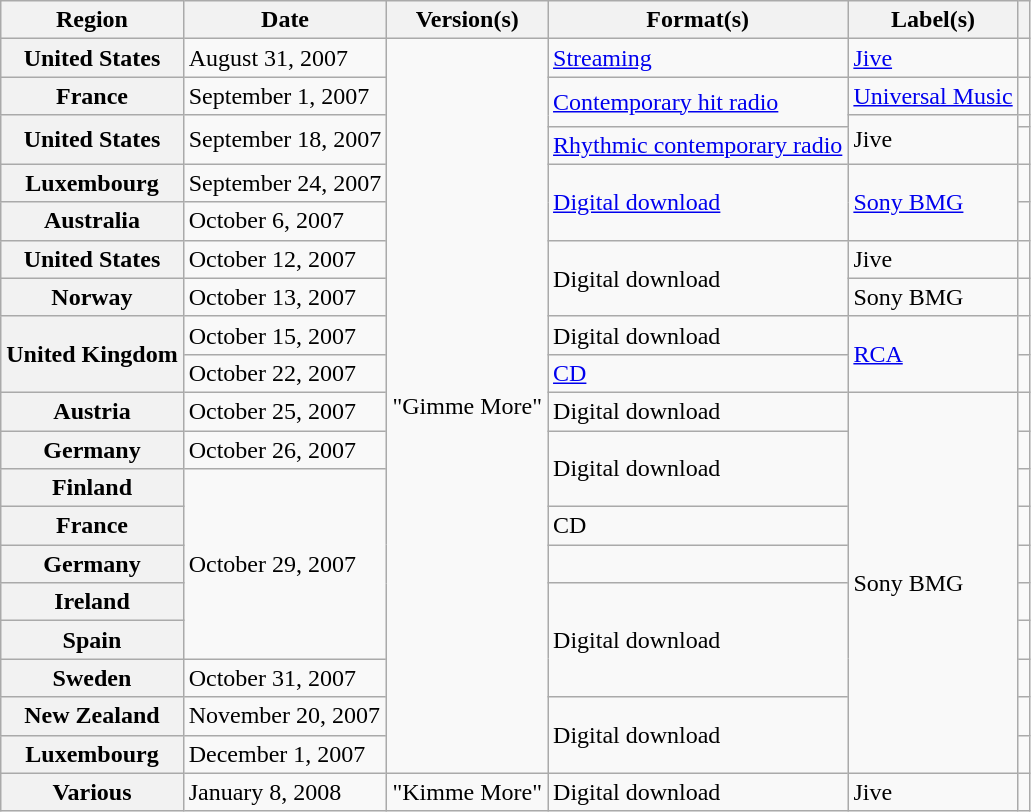<table class="wikitable sortable plainrowheaders">
<tr>
<th scope="col">Region</th>
<th scope="col">Date</th>
<th scope="col">Version(s)</th>
<th scope="col">Format(s)</th>
<th scope="col">Label(s)</th>
<th scope="col"></th>
</tr>
<tr>
<th scope="row">United States</th>
<td>August 31, 2007</td>
<td rowspan="20">"Gimme More"</td>
<td><a href='#'>Streaming</a></td>
<td><a href='#'>Jive</a></td>
<td align="center"></td>
</tr>
<tr>
<th scope="row">France</th>
<td>September 1, 2007</td>
<td rowspan="2"><a href='#'>Contemporary hit radio</a></td>
<td><a href='#'>Universal Music</a></td>
<td align="center"></td>
</tr>
<tr>
<th scope="row" rowspan="2">United States</th>
<td rowspan="2">September 18, 2007</td>
<td rowspan="2">Jive</td>
<td align="center"></td>
</tr>
<tr>
<td><a href='#'>Rhythmic contemporary radio</a></td>
<td align="center"></td>
</tr>
<tr>
<th scope="row">Luxembourg</th>
<td>September 24, 2007</td>
<td rowspan="2"><a href='#'>Digital download</a></td>
<td rowspan="2"><a href='#'>Sony BMG</a></td>
<td align="center"></td>
</tr>
<tr>
<th scope="row">Australia</th>
<td>October 6, 2007</td>
<td align="center"></td>
</tr>
<tr>
<th scope="row">United States</th>
<td>October 12, 2007</td>
<td rowspan="2">Digital download </td>
<td>Jive</td>
<td align="center"></td>
</tr>
<tr>
<th scope="row">Norway</th>
<td>October 13, 2007</td>
<td>Sony BMG</td>
<td align="center"></td>
</tr>
<tr>
<th scope="row" rowspan="2">United Kingdom</th>
<td>October 15, 2007</td>
<td>Digital download</td>
<td rowspan="2"><a href='#'>RCA</a></td>
<td align="center"></td>
</tr>
<tr>
<td>October 22, 2007</td>
<td><a href='#'>CD</a></td>
<td align="center"></td>
</tr>
<tr>
<th scope="row">Austria</th>
<td>October 25, 2007</td>
<td>Digital download </td>
<td rowspan="10">Sony BMG</td>
<td align="center"></td>
</tr>
<tr>
<th scope="row">Germany</th>
<td>October 26, 2007</td>
<td rowspan="2">Digital download</td>
<td></td>
</tr>
<tr>
<th scope="row">Finland</th>
<td rowspan="5">October 29, 2007</td>
<td align="center"></td>
</tr>
<tr>
<th scope="row">France</th>
<td>CD</td>
<td></td>
</tr>
<tr>
<th scope="row">Germany</th>
<td></td>
<td align="center"></td>
</tr>
<tr>
<th scope="row">Ireland</th>
<td rowspan="3">Digital download</td>
<td align="center"></td>
</tr>
<tr>
<th scope="row">Spain</th>
<td align="center"></td>
</tr>
<tr>
<th scope="row">Sweden</th>
<td>October 31, 2007</td>
<td align="center"></td>
</tr>
<tr>
<th scope="row">New Zealand</th>
<td>November 20, 2007</td>
<td rowspan="2">Digital download </td>
<td align="center"></td>
</tr>
<tr>
<th scope="row">Luxembourg</th>
<td>December 1, 2007</td>
<td align="center"></td>
</tr>
<tr>
<th scope="row">Various</th>
<td>January 8, 2008</td>
<td>"Kimme More"</td>
<td>Digital download</td>
<td>Jive</td>
<td align="center"></td>
</tr>
</table>
